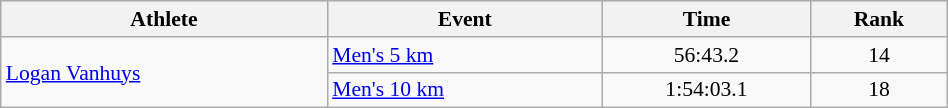<table class="wikitable" style="text-align:center; font-size:90%; width:50%;">
<tr>
<th>Athlete</th>
<th>Event</th>
<th>Time</th>
<th>Rank</th>
</tr>
<tr>
<td align=left rowspan=2><a href='#'>Logan Vanhuys</a></td>
<td align=left><a href='#'>Men's 5 km</a></td>
<td>56:43.2</td>
<td>14</td>
</tr>
<tr>
<td align=left><a href='#'>Men's 10 km</a></td>
<td>1:54:03.1</td>
<td>18</td>
</tr>
</table>
